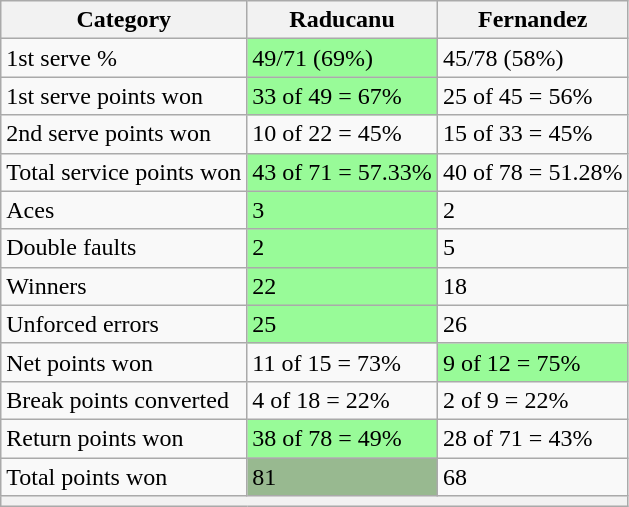<table class="wikitable">
<tr>
<th>Category</th>
<th> Raducanu</th>
<th> Fernandez</th>
</tr>
<tr>
<td>1st serve %</td>
<td bgcolor=98FB98>49/71 (69%)</td>
<td>45/78 (58%)</td>
</tr>
<tr>
<td>1st serve points won</td>
<td bgcolor=98FB98>33 of 49 = 67%</td>
<td>25 of 45 = 56%</td>
</tr>
<tr>
<td>2nd serve points won</td>
<td>10 of 22 = 45%</td>
<td>15 of 33 = 45%</td>
</tr>
<tr>
<td>Total service points won</td>
<td bgcolor=98FB98>43 of 71 = 57.33%</td>
<td>40 of 78 = 51.28%</td>
</tr>
<tr>
<td>Aces</td>
<td bgcolor=98FB98>3</td>
<td>2</td>
</tr>
<tr>
<td>Double faults</td>
<td bgcolor=98FB98>2</td>
<td>5</td>
</tr>
<tr>
<td>Winners</td>
<td bgcolor=98FB98>22</td>
<td>18</td>
</tr>
<tr>
<td>Unforced errors</td>
<td bgcolor=98FB98>25</td>
<td>26</td>
</tr>
<tr>
<td>Net points won</td>
<td>11 of 15 = 73%</td>
<td bgcolor=98FB98>9 of 12 = 75%</td>
</tr>
<tr>
<td>Break points converted</td>
<td>4 of 18 = 22%</td>
<td>2 of 9 = 22%</td>
</tr>
<tr>
<td>Return points won</td>
<td bgcolor=98FB98>38 of 78 = 49%</td>
<td>28 of 71 = 43%</td>
</tr>
<tr>
<td>Total points won</td>
<td bgcolor=98FB989>81</td>
<td>68</td>
</tr>
<tr>
<th colspan=3></th>
</tr>
</table>
